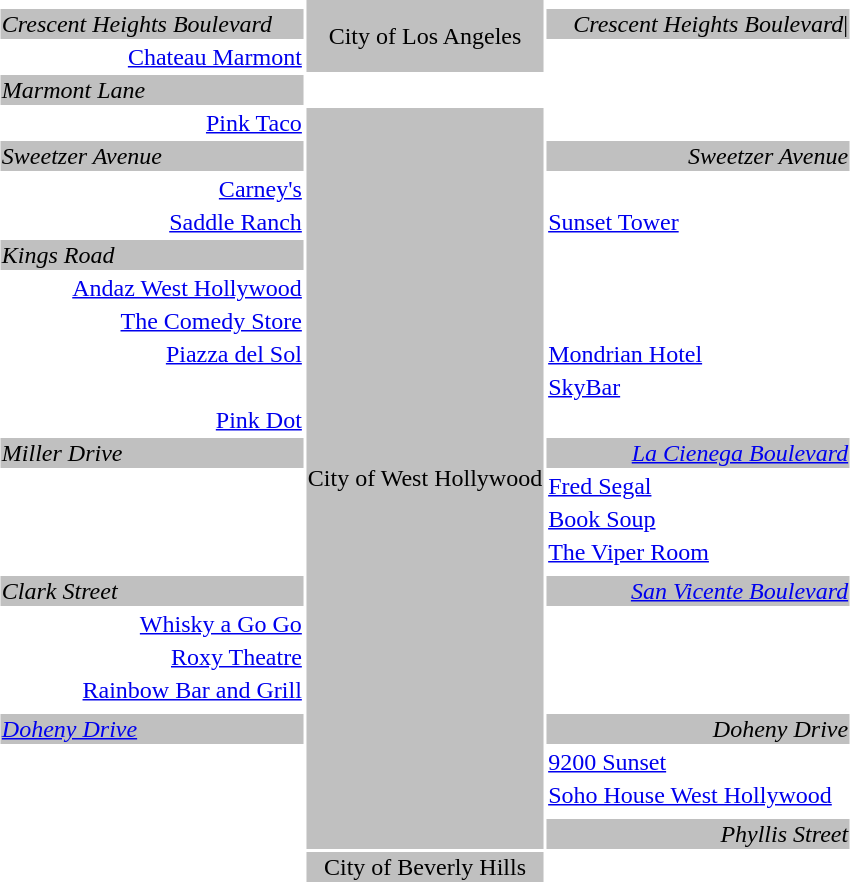<table style="margin:auto;">
<tr>
<td style="text-align:right;"></td>
<td style="background:silver; text-align:center" rowspan="4">City of Los Angeles</td>
</tr>
<tr>
</tr>
<tr style="background:silver;">
<td style="width:200px;"><em>Crescent Heights Boulevard</em></td>
<td style="width:200px; text-align:right;"><em>Crescent Heights Boulevard</em>|</td>
</tr>
<tr>
<td style="text-align:right;"><a href='#'>Chateau Marmont</a></td>
<td></td>
</tr>
<tr>
<td style="background:silver;"><em>Marmont Lane</em></td>
<td></td>
</tr>
<tr>
<td style="text-align:right;"><a href='#'>Pink Taco</a></td>
<td style="background:silver; text-align:center;" rowspan="25">City of West Hollywood</td>
<td></td>
</tr>
<tr style="background:silver;">
<td><em>Sweetzer Avenue</em></td>
<td style="text-align:right;"><em>Sweetzer Avenue</em></td>
</tr>
<tr>
<td style="text-align:right; "><a href='#'>Carney's</a></td>
</tr>
<tr>
<td style="text-align:right; "><a href='#'>Saddle Ranch</a></td>
<td><a href='#'>Sunset Tower</a></td>
</tr>
<tr>
<td style="background:silver;"><em>Kings Road</em></td>
<td></td>
</tr>
<tr>
<td style="text-align:right; "><a href='#'>Andaz West Hollywood</a></td>
</tr>
<tr>
<td style="text-align:right; "><a href='#'>The Comedy Store</a></td>
</tr>
<tr>
<td style="text-align:right;"><a href='#'>Piazza del Sol</a></td>
<td><a href='#'>Mondrian Hotel</a></td>
<td></td>
</tr>
<tr>
<td style="text-align:right;"></td>
<td><a href='#'>SkyBar</a></td>
</tr>
<tr>
<td style="text-align:right; "><a href='#'>Pink Dot</a></td>
</tr>
<tr style="background:silver;">
<td><em>Miller Drive</em></td>
<td style="text-align:right;"><em><a href='#'>La Cienega Boulevard</a></em></td>
</tr>
<tr>
<td style="text-align:right;"></td>
<td><a href='#'>Fred Segal</a></td>
</tr>
<tr>
<td style="text-align:right;"></td>
<td><a href='#'>Book Soup</a></td>
</tr>
<tr>
<td style="text-align:right;"></td>
<td><a href='#'>The Viper Room</a></td>
</tr>
<tr>
<td></td>
<td></td>
</tr>
<tr style="background:silver;">
<td><em>Clark Street</em></td>
<td style="text-align:right;"><em><a href='#'>San Vicente Boulevard</a></em></td>
</tr>
<tr>
<td style="text-align:right;"><a href='#'>Whisky a Go Go</a></td>
<td></td>
</tr>
<tr>
<td style="text-align:right;"><a href='#'>Roxy Theatre</a></td>
<td></td>
</tr>
<tr>
<td style="text-align:right;"><a href='#'>Rainbow Bar and Grill</a></td>
<td></td>
</tr>
<tr>
<td style="text-align:right;"></td>
<td></td>
</tr>
<tr style="background:silver;">
<td><em><a href='#'>Doheny Drive</a></em></td>
<td style="text-align:right;"><em>Doheny Drive</em></td>
</tr>
<tr>
<td style="text-align:right;"></td>
<td><a href='#'>9200 Sunset</a></td>
<td></td>
</tr>
<tr>
<td style="text-align:right;"></td>
<td><a href='#'>Soho House West Hollywood</a></td>
<td></td>
</tr>
<tr>
<td></td>
</tr>
<tr>
<td></td>
<td style="background:silver; text-align:right;"><em>Phyllis Street</em></td>
</tr>
<tr>
<td></td>
<td style="background:silver; text-align:center;">City of Beverly Hills</td>
</tr>
</table>
